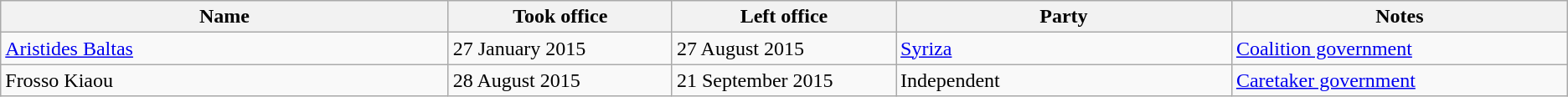<table class="wikitable">
<tr>
<th width="20%">Name</th>
<th width="10%">Took office</th>
<th width="10%">Left office</th>
<th width="15%">Party</th>
<th width="15%">Notes</th>
</tr>
<tr>
<td><a href='#'>Aristides Baltas</a></td>
<td>27 January 2015</td>
<td>27 August 2015</td>
<td><a href='#'>Syriza</a></td>
<td><a href='#'>Coalition government</a></td>
</tr>
<tr>
<td>Frosso Kiaou</td>
<td>28 August 2015</td>
<td>21 September 2015</td>
<td>Independent</td>
<td><a href='#'>Caretaker government</a></td>
</tr>
</table>
